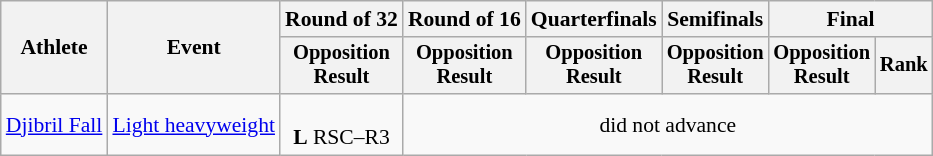<table class="wikitable" style="font-size:90%">
<tr>
<th rowspan="2">Athlete</th>
<th rowspan="2">Event</th>
<th>Round of 32</th>
<th>Round of 16</th>
<th>Quarterfinals</th>
<th>Semifinals</th>
<th colspan=2>Final</th>
</tr>
<tr style="font-size:95%">
<th>Opposition<br>Result</th>
<th>Opposition<br>Result</th>
<th>Opposition<br>Result</th>
<th>Opposition<br>Result</th>
<th>Opposition<br>Result</th>
<th>Rank</th>
</tr>
<tr align=center>
<td align=left><a href='#'>Djibril Fall</a></td>
<td align=left><a href='#'>Light heavyweight</a></td>
<td><br><strong>L</strong> RSC–R3</td>
<td colspan=5>did not advance</td>
</tr>
</table>
